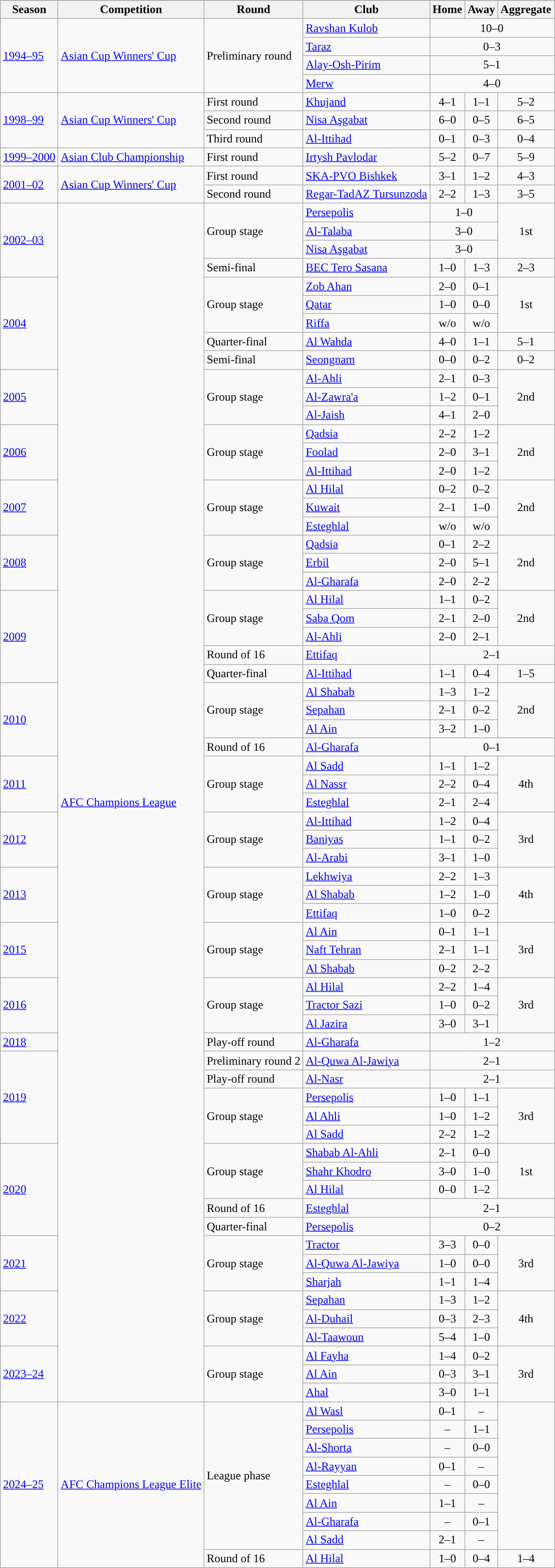<table class="wikitable">
<tr>
</tr>
<tr>
<th>Season</th>
<th>Competition</th>
<th>Round</th>
<th>Club</th>
<th>Home</th>
<th>Away</th>
<th>Aggregate</th>
</tr>
<tr>
<td rowspan="4"><a href='#'>1994–95</a></td>
<td rowspan="4"><a href='#'>Asian Cup Winners' Cup</a></td>
<td rowspan="4">Preliminary round</td>
<td> <a href='#'>Ravshan Kulob</a></td>
<td colspan=3; style="text-align:center;">10–0</td>
</tr>
<tr>
<td> <a href='#'>Taraz</a></td>
<td colspan=3; style="text-align:center;">0–3</td>
</tr>
<tr>
<td> <a href='#'>Alay-Osh-Pirim</a></td>
<td colspan=3; style="text-align:center;">5–1</td>
</tr>
<tr>
<td> <a href='#'>Merw</a></td>
<td colspan=3; style="text-align:center;">4–0</td>
</tr>
<tr>
<td rowspan="3"><a href='#'>1998–99</a></td>
<td rowspan="3"><a href='#'>Asian Cup Winners' Cup</a></td>
<td rowspan="1">First round</td>
<td> <a href='#'>Khujand</a></td>
<td style="text-align:center;">4–1</td>
<td style="text-align:center;">1–1</td>
<td style="text-align:center;">5–2</td>
</tr>
<tr>
<td rowspan="1">Second round</td>
<td> <a href='#'>Nisa Aşgabat</a></td>
<td style="text-align:center;">6–0</td>
<td style="text-align:center;">0–5</td>
<td style="text-align:center;">6–5</td>
</tr>
<tr>
<td rowspan="1">Third round</td>
<td> <a href='#'>Al-Ittihad</a></td>
<td style="text-align:center;">0–1</td>
<td style="text-align:center;">0–3</td>
<td style="text-align:center;">0–4</td>
</tr>
<tr>
<td rowspan="1"><a href='#'>1999–2000</a></td>
<td rowspan="1"><a href='#'>Asian Club Championship</a></td>
<td rowspan="1">First round</td>
<td> <a href='#'>Irtysh Pavlodar</a></td>
<td style="text-align:center;">5–2</td>
<td style="text-align:center;">0–7</td>
<td style="text-align:center;">5–9</td>
</tr>
<tr>
<td rowspan="2"><a href='#'>2001–02</a></td>
<td rowspan="2"><a href='#'>Asian Cup Winners' Cup</a></td>
<td rowspan="1">First round</td>
<td> <a href='#'>SKA-PVO Bishkek</a></td>
<td style="text-align:center;">3–1</td>
<td style="text-align:center;">1–2</td>
<td style="text-align:center;">4–3</td>
</tr>
<tr>
<td rowspan="1">Second round</td>
<td> <a href='#'>Regar-TadAZ Tursunzoda</a></td>
<td style="text-align:center;">2–2</td>
<td style="text-align:center;">1–3</td>
<td style="text-align:center;">3–5</td>
</tr>
<tr>
<td rowspan="4"><a href='#'>2002–03</a></td>
<td rowspan="65"><a href='#'>AFC Champions League</a></td>
<td rowspan="3">Group stage</td>
<td> <a href='#'>Persepolis</a></td>
<td colspan=2; style="text-align:center;">1–0</td>
<td rowspan=3; style="text-align:center;">1st</td>
</tr>
<tr>
<td> <a href='#'>Al-Talaba</a></td>
<td colspan=2; style="text-align:center;">3–0</td>
</tr>
<tr>
<td> <a href='#'>Nisa Aşgabat</a></td>
<td colspan=2; style="text-align:center;">3–0</td>
</tr>
<tr>
<td rowspan="1">Semi-final</td>
<td> <a href='#'>BEC Tero Sasana</a></td>
<td style="text-align:center;">1–0</td>
<td style="text-align:center;">1–3</td>
<td style="text-align:center;">2–3</td>
</tr>
<tr>
<td rowspan="5"><a href='#'>2004</a></td>
<td rowspan="3">Group stage</td>
<td> <a href='#'>Zob Ahan</a></td>
<td style="text-align:center;">2–0</td>
<td style="text-align:center;">0–1</td>
<td rowspan=3; style="text-align:center;">1st</td>
</tr>
<tr>
<td> <a href='#'>Qatar</a></td>
<td style="text-align:center;">1–0</td>
<td style="text-align:center;">0–0</td>
</tr>
<tr>
<td> <a href='#'>Riffa</a></td>
<td style="text-align:center;">w/o</td>
<td style="text-align:center;">w/o</td>
</tr>
<tr>
<td rowspan="1">Quarter-final</td>
<td> <a href='#'>Al Wahda</a></td>
<td style="text-align:center;">4–0</td>
<td style="text-align:center;">1–1</td>
<td style="text-align:center;">5–1</td>
</tr>
<tr>
<td rowspan="1">Semi-final</td>
<td> <a href='#'>Seongnam</a></td>
<td style="text-align:center;">0–0</td>
<td style="text-align:center;">0–2</td>
<td style="text-align:center;">0–2</td>
</tr>
<tr>
<td rowspan="3"><a href='#'>2005</a></td>
<td rowspan="3">Group stage</td>
<td> <a href='#'>Al-Ahli</a></td>
<td style="text-align:center;">2–1</td>
<td style="text-align:center;">0–3</td>
<td rowspan=3; style="text-align:center;">2nd</td>
</tr>
<tr>
<td> <a href='#'>Al-Zawra'a</a></td>
<td style="text-align:center;">1–2</td>
<td style="text-align:center;">0–1</td>
</tr>
<tr>
<td> <a href='#'>Al-Jaish</a></td>
<td style="text-align:center;">4–1</td>
<td style="text-align:center;">2–0</td>
</tr>
<tr>
<td rowspan="3"><a href='#'>2006</a></td>
<td rowspan="3">Group stage</td>
<td> <a href='#'>Qadsia</a></td>
<td style="text-align:center;">2–2</td>
<td style="text-align:center;">1–2</td>
<td rowspan=3; style="text-align:center;">2nd</td>
</tr>
<tr>
<td> <a href='#'>Foolad</a></td>
<td style="text-align:center;">2–0</td>
<td style="text-align:center;">3–1</td>
</tr>
<tr>
<td> <a href='#'>Al-Ittihad</a></td>
<td style="text-align:center;">2–0</td>
<td style="text-align:center;">1–2</td>
</tr>
<tr>
<td rowspan="3"><a href='#'>2007</a></td>
<td rowspan="3">Group stage</td>
<td> <a href='#'>Al Hilal</a></td>
<td style="text-align:center;">0–2</td>
<td style="text-align:center;">0–2</td>
<td rowspan=3; style="text-align:center;">2nd</td>
</tr>
<tr>
<td> <a href='#'>Kuwait</a></td>
<td style="text-align:center;">2–1</td>
<td style="text-align:center;">1–0</td>
</tr>
<tr>
<td> <a href='#'>Esteghlal</a></td>
<td style="text-align:center;">w/o</td>
<td style="text-align:center;">w/o</td>
</tr>
<tr>
<td rowspan="3"><a href='#'>2008</a></td>
<td rowspan="3">Group stage</td>
<td> <a href='#'>Qadsia</a></td>
<td style="text-align:center;">0–1</td>
<td style="text-align:center;">2–2</td>
<td rowspan=3; style="text-align:center;">2nd</td>
</tr>
<tr>
<td> <a href='#'>Erbil</a></td>
<td style="text-align:center;">2–0</td>
<td style="text-align:center;">5–1</td>
</tr>
<tr>
<td> <a href='#'>Al-Gharafa</a></td>
<td style="text-align:center;">2–0</td>
<td style="text-align:center;">2–2</td>
</tr>
<tr>
<td rowspan="5"><a href='#'>2009</a></td>
<td rowspan="3">Group stage</td>
<td> <a href='#'>Al Hilal</a></td>
<td style="text-align:center;">1–1</td>
<td style="text-align:center;">0–2</td>
<td rowspan=3; style="text-align:center;">2nd</td>
</tr>
<tr>
<td> <a href='#'>Saba Qom</a></td>
<td style="text-align:center;">2–1</td>
<td style="text-align:center;">2–0</td>
</tr>
<tr>
<td> <a href='#'>Al-Ahli</a></td>
<td style="text-align:center;">2–0</td>
<td style="text-align:center;">2–1</td>
</tr>
<tr>
<td rowspan="1">Round of 16</td>
<td> <a href='#'>Ettifaq</a></td>
<td colspan=3; style="text-align:center;">2–1</td>
</tr>
<tr>
<td rowspan="1">Quarter-final</td>
<td> <a href='#'>Al-Ittihad</a></td>
<td style="text-align:center;">1–1</td>
<td style="text-align:center;">0–4</td>
<td style="text-align:center;">1–5</td>
</tr>
<tr>
<td rowspan="4"><a href='#'>2010</a></td>
<td rowspan="3">Group stage</td>
<td> <a href='#'>Al Shabab</a></td>
<td style="text-align:center;">1–3</td>
<td style="text-align:center;">1–2</td>
<td rowspan=3; style="text-align:center;">2nd</td>
</tr>
<tr>
<td> <a href='#'>Sepahan</a></td>
<td style="text-align:center;">2–1</td>
<td style="text-align:center;">0–2</td>
</tr>
<tr>
<td> <a href='#'>Al Ain</a></td>
<td style="text-align:center;">3–2</td>
<td style="text-align:center;">1–0</td>
</tr>
<tr>
<td rowspan="1">Round of 16</td>
<td> <a href='#'>Al-Gharafa</a></td>
<td colspan=3; style="text-align:center;">0–1</td>
</tr>
<tr>
<td rowspan="3"><a href='#'>2011</a></td>
<td rowspan="3">Group stage</td>
<td> <a href='#'>Al Sadd</a></td>
<td style="text-align:center;">1–1</td>
<td style="text-align:center;">1–2</td>
<td rowspan=3; style="text-align:center;">4th</td>
</tr>
<tr>
<td> <a href='#'>Al Nassr</a></td>
<td style="text-align:center;">2–2</td>
<td style="text-align:center;">0–4</td>
</tr>
<tr>
<td> <a href='#'>Esteghlal</a></td>
<td style="text-align:center;">2–1</td>
<td style="text-align:center;">2–4</td>
</tr>
<tr>
<td rowspan="3"><a href='#'>2012</a></td>
<td rowspan="3">Group stage</td>
<td> <a href='#'>Al-Ittihad</a></td>
<td style="text-align:center;">1–2</td>
<td style="text-align:center;">0–4</td>
<td rowspan=3; style="text-align:center;">3rd</td>
</tr>
<tr>
<td> <a href='#'>Baniyas</a></td>
<td style="text-align:center;">1–1</td>
<td style="text-align:center;">0–2</td>
</tr>
<tr>
<td> <a href='#'>Al-Arabi</a></td>
<td style="text-align:center;">3–1</td>
<td style="text-align:center;">1–0</td>
</tr>
<tr>
<td rowspan="3"><a href='#'>2013</a></td>
<td rowspan="3">Group stage</td>
<td> <a href='#'>Lekhwiya</a></td>
<td style="text-align:center;">2–2</td>
<td style="text-align:center;">1–3</td>
<td rowspan=3; style="text-align:center;">4th</td>
</tr>
<tr>
<td> <a href='#'>Al Shabab</a></td>
<td style="text-align:center;">1–2</td>
<td style="text-align:center;">1–0</td>
</tr>
<tr>
<td> <a href='#'>Ettifaq</a></td>
<td style="text-align:center;">1–0</td>
<td style="text-align:center;">0–2</td>
</tr>
<tr>
<td rowspan="3"><a href='#'>2015</a></td>
<td rowspan="3">Group stage</td>
<td> <a href='#'>Al Ain</a></td>
<td style="text-align:center;">0–1</td>
<td style="text-align:center;">1–1</td>
<td rowspan=3; style="text-align:center;">3rd</td>
</tr>
<tr>
<td> <a href='#'>Naft Tehran</a></td>
<td style="text-align:center;">2–1</td>
<td style="text-align:center;">1–1</td>
</tr>
<tr>
<td> <a href='#'>Al Shabab</a></td>
<td style="text-align:center;">0–2</td>
<td style="text-align:center;">2–2</td>
</tr>
<tr>
<td rowspan="3"><a href='#'>2016</a></td>
<td rowspan="3">Group stage</td>
<td> <a href='#'>Al Hilal</a></td>
<td style="text-align:center;">2–2</td>
<td style="text-align:center;">1–4</td>
<td rowspan=3; style="text-align:center;">3rd</td>
</tr>
<tr>
<td> <a href='#'>Tractor Sazi</a></td>
<td style="text-align:center;">1–0</td>
<td style="text-align:center;">0–2</td>
</tr>
<tr>
<td> <a href='#'>Al Jazira</a></td>
<td style="text-align:center;">3–0</td>
<td style="text-align:center;">3–1</td>
</tr>
<tr>
<td rowspan="1"><a href='#'>2018</a></td>
<td rowspan="1">Play-off round</td>
<td> <a href='#'>Al-Gharafa</a></td>
<td colspan=3; style="text-align:center;">1–2</td>
</tr>
<tr>
<td rowspan="5"><a href='#'>2019</a></td>
<td rowspan="1">Preliminary round 2</td>
<td> <a href='#'>Al-Quwa Al-Jawiya</a></td>
<td colspan=3; style="text-align:center;">2–1</td>
</tr>
<tr>
<td rowspan="1">Play-off round</td>
<td> <a href='#'>Al-Nasr</a></td>
<td colspan=3 style="text-align:center;">2–1</td>
</tr>
<tr>
<td rowspan="3">Group stage</td>
<td> <a href='#'>Persepolis</a></td>
<td style="text-align:center;">1–0</td>
<td style="text-align:center;">1–1</td>
<td rowspan=3; style="text-align:center;">3rd</td>
</tr>
<tr>
<td> <a href='#'>Al Ahli</a></td>
<td style="text-align:center;">1–0</td>
<td style="text-align:center;">1–2</td>
</tr>
<tr>
<td> <a href='#'>Al Sadd</a></td>
<td style="text-align:center;">2–2</td>
<td style="text-align:center;">1–2</td>
</tr>
<tr>
<td rowspan="5"><a href='#'>2020</a></td>
<td rowspan="3">Group stage</td>
<td>  <a href='#'>Shabab Al-Ahli</a></td>
<td style="text-align:center;">2–1</td>
<td style="text-align:center;">0–0</td>
<td rowspan=3; style="text-align:center;">1st</td>
</tr>
<tr>
<td> <a href='#'>Shahr Khodro</a></td>
<td style="text-align:center;">3–0</td>
<td style="text-align:center;">1–0</td>
</tr>
<tr>
<td> <a href='#'>Al Hilal</a></td>
<td style="text-align:center;">0–0</td>
<td style="text-align:center;">1–2</td>
</tr>
<tr>
<td rowspan="1">Round of 16</td>
<td> <a href='#'>Esteghlal</a></td>
<td colspan=3; style="text-align:center;">2–1</td>
</tr>
<tr>
<td rowspan="1">Quarter-final</td>
<td> <a href='#'>Persepolis</a></td>
<td colspan=3; style="text-align:center;">0–2</td>
</tr>
<tr>
<td rowspan="3"><a href='#'>2021</a></td>
<td rowspan="3">Group stage</td>
<td> <a href='#'>Tractor</a></td>
<td style="text-align:center;">3–3</td>
<td style="text-align:center;">0–0</td>
<td rowspan=3; style="text-align:center;">3rd</td>
</tr>
<tr>
<td> <a href='#'>Al-Quwa Al-Jawiya</a></td>
<td style="text-align:center;">1–0</td>
<td style="text-align:center;">0–0</td>
</tr>
<tr>
<td> <a href='#'>Sharjah</a></td>
<td style="text-align:center;">1–1</td>
<td style="text-align:center;">1–4</td>
</tr>
<tr>
<td rowspan="3"><a href='#'>2022</a></td>
<td rowspan="3">Group stage</td>
<td> <a href='#'>Sepahan</a></td>
<td style="text-align:center;">1–3</td>
<td style="text-align:center;">1–2</td>
<td rowspan=3; style="text-align:center;">4th</td>
</tr>
<tr>
<td> <a href='#'>Al-Duhail</a></td>
<td style="text-align:center;">0–3</td>
<td style="text-align:center;">2–3</td>
</tr>
<tr>
<td> <a href='#'>Al-Taawoun</a></td>
<td style="text-align:center;">5–4</td>
<td style="text-align:center;">1–0</td>
</tr>
<tr>
<td rowspan="3"><a href='#'>2023–24</a></td>
<td rowspan="3">Group stage</td>
<td> <a href='#'>Al Fayha</a></td>
<td style="text-align:center;">1–4</td>
<td style="text-align:center;">0–2</td>
<td rowspan=3; style="text-align:center;">3rd</td>
</tr>
<tr>
<td> <a href='#'>Al Ain</a></td>
<td style="text-align:center;">0–3</td>
<td style="text-align:center;">3–1</td>
</tr>
<tr>
<td> <a href='#'>Ahal</a></td>
<td style="text-align:center;">3–0</td>
<td style="text-align:center;">1–1</td>
</tr>
<tr>
<td rowspan="9"><a href='#'>2024–25</a></td>
<td rowspan="9"><a href='#'>AFC Champions League Elite</a></td>
<td rowspan="8">League phase</td>
<td> <a href='#'>Al Wasl</a></td>
<td style="text-align:center;">0–1</td>
<td style="text-align:center;">–</td>
<td rowspan=8; style="text-align:center;"></td>
</tr>
<tr>
<td> <a href='#'>Persepolis</a></td>
<td style="text-align:center;">–</td>
<td style="text-align:center;">1–1</td>
</tr>
<tr>
<td> <a href='#'>Al-Shorta</a></td>
<td style="text-align:center;">–</td>
<td style="text-align:center;">0–0</td>
</tr>
<tr>
<td> <a href='#'>Al-Rayyan</a></td>
<td style="text-align:center;">0–1</td>
<td style="text-align:center;">–</td>
</tr>
<tr>
<td> <a href='#'>Esteghlal</a></td>
<td style="text-align:center;">–</td>
<td style="text-align:center;">0–0</td>
</tr>
<tr>
<td> <a href='#'>Al Ain</a></td>
<td style="text-align:center;">1–1</td>
<td style="text-align:center;">–</td>
</tr>
<tr>
<td> <a href='#'>Al-Gharafa</a></td>
<td style="text-align:center;">–</td>
<td style="text-align:center;">0–1</td>
</tr>
<tr>
<td> <a href='#'>Al Sadd</a></td>
<td style="text-align:center;">2–1</td>
<td style="text-align:center;">–</td>
</tr>
<tr>
<td rowspan="1">Round of 16</td>
<td> <a href='#'>Al Hilal</a></td>
<td style="text-align:center;">1–0</td>
<td style="text-align:center;">0–4</td>
<td rowspan=1; style="text-align:center;">1–4</td>
</tr>
</table>
